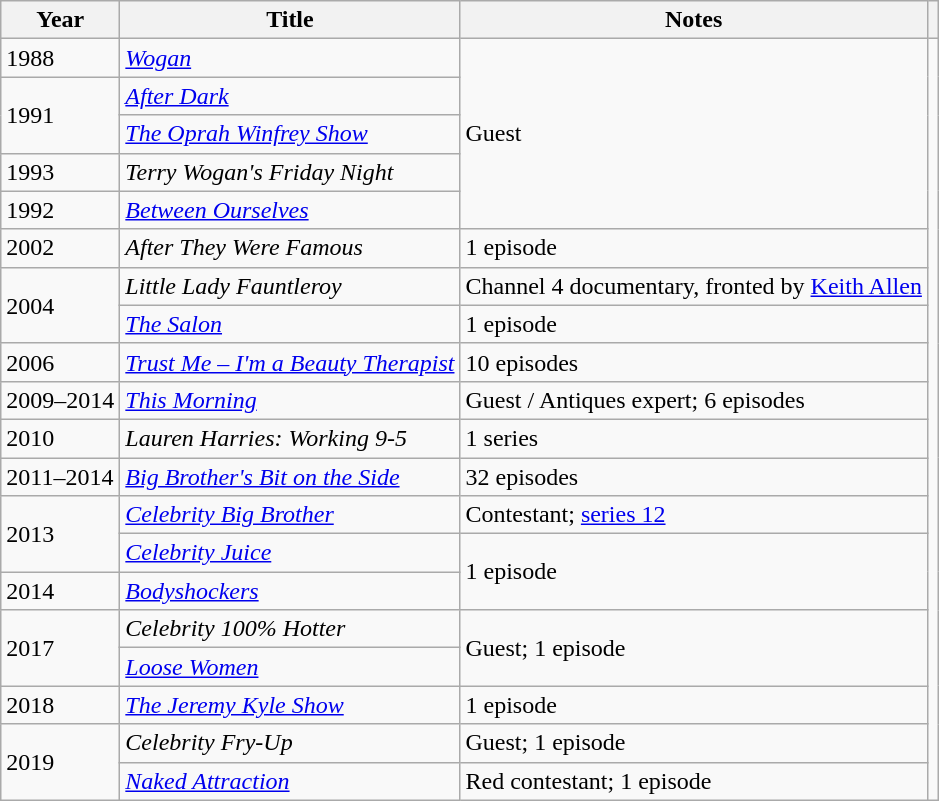<table class="wikitable">
<tr>
<th>Year</th>
<th>Title</th>
<th>Notes</th>
<th></th>
</tr>
<tr>
<td>1988</td>
<td><em><a href='#'>Wogan</a></em></td>
<td rowspan="5">Guest</td>
<td rowspan="20"></td>
</tr>
<tr>
<td rowspan="2">1991</td>
<td><a href='#'><em>After Dark</em></a></td>
</tr>
<tr>
<td><em><a href='#'>The Oprah Winfrey Show</a></em></td>
</tr>
<tr>
<td>1993</td>
<td><em>Terry Wogan's Friday Night</em></td>
</tr>
<tr>
<td>1992</td>
<td><em><a href='#'>Between Ourselves</a></em></td>
</tr>
<tr>
<td>2002</td>
<td><em>After They Were Famous</em></td>
<td>1 episode</td>
</tr>
<tr>
<td rowspan="2">2004</td>
<td><em>Little Lady Fauntleroy</em></td>
<td>Channel 4 documentary, fronted by <a href='#'>Keith Allen</a></td>
</tr>
<tr>
<td><a href='#'><em>The Salon</em></a></td>
<td>1 episode</td>
</tr>
<tr>
<td>2006</td>
<td><em><a href='#'>Trust Me – I'm a Beauty Therapist</a></em></td>
<td>10 episodes</td>
</tr>
<tr>
<td>2009–2014</td>
<td><a href='#'><em>This Morning</em></a></td>
<td>Guest / Antiques expert; 6 episodes</td>
</tr>
<tr>
<td>2010</td>
<td><em>Lauren Harries: Working 9-5</em></td>
<td>1 series</td>
</tr>
<tr>
<td>2011–2014</td>
<td><em><a href='#'>Big Brother's Bit on the Side</a></em></td>
<td>32 episodes</td>
</tr>
<tr>
<td rowspan="2">2013</td>
<td><a href='#'><em>Celebrity Big Brother</em></a></td>
<td>Contestant; <a href='#'>series 12</a></td>
</tr>
<tr>
<td><em><a href='#'>Celebrity Juice</a></em></td>
<td rowspan="2">1 episode</td>
</tr>
<tr>
<td>2014</td>
<td><em><a href='#'>Bodyshockers</a></em></td>
</tr>
<tr>
<td rowspan="2">2017</td>
<td><em>Celebrity 100% Hotter</em></td>
<td rowspan="2">Guest; 1 episode</td>
</tr>
<tr>
<td><em><a href='#'>Loose Women</a></em></td>
</tr>
<tr>
<td>2018</td>
<td><em><a href='#'>The Jeremy Kyle Show</a></em></td>
<td>1 episode</td>
</tr>
<tr>
<td rowspan="2">2019</td>
<td><em>Celebrity Fry-Up</em></td>
<td>Guest; 1 episode</td>
</tr>
<tr>
<td><em><a href='#'>Naked Attraction</a></em></td>
<td>Red contestant; 1 episode</td>
</tr>
</table>
